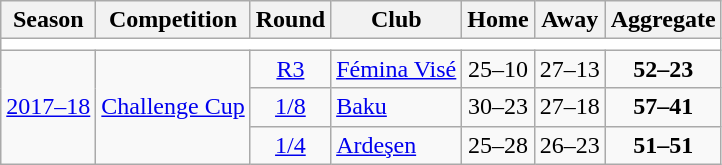<table class="wikitable">
<tr>
<th>Season</th>
<th>Competition</th>
<th>Round</th>
<th>Club</th>
<th>Home</th>
<th>Away</th>
<th>Aggregate</th>
</tr>
<tr>
<td colspan="7" bgcolor=white></td>
</tr>
<tr>
<td rowspan="3"><a href='#'>2017–18</a></td>
<td rowspan="3"><a href='#'>Challenge Cup</a></td>
<td style="text-align:center;"><a href='#'>R3</a></td>
<td> <a href='#'>Fémina Visé</a></td>
<td style="text-align:center;">25–10</td>
<td style="text-align:center;">27–13</td>
<td style="text-align:center;"><strong>52–23</strong></td>
</tr>
<tr>
<td style="text-align:center;"><a href='#'>1/8</a></td>
<td> <a href='#'>Baku</a></td>
<td style="text-align:center;">30–23</td>
<td style="text-align:center;">27–18</td>
<td style="text-align:center;"><strong>57–41</strong></td>
</tr>
<tr>
<td style="text-align:center;"><a href='#'>1/4</a></td>
<td> <a href='#'>Ardeşen</a></td>
<td style="text-align:center;">25–28</td>
<td style="text-align:center;">26–23</td>
<td style="text-align:center;"><strong>51–51</strong></td>
</tr>
</table>
